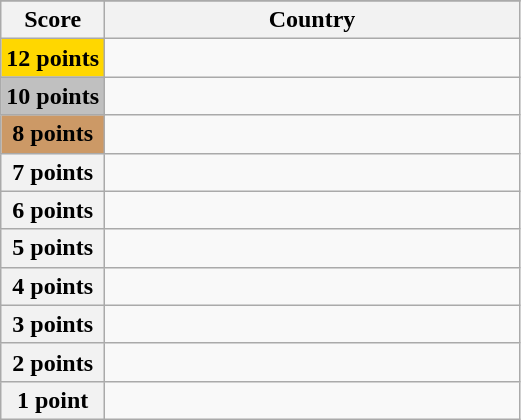<table class="wikitable">
<tr>
</tr>
<tr>
<th scope="col" width="20%">Score</th>
<th scope="col">Country</th>
</tr>
<tr>
<th scope="row" style="background:gold">12 points</th>
<td></td>
</tr>
<tr>
<th scope="row" style="background:silver">10 points</th>
<td></td>
</tr>
<tr>
<th scope="row" style="background:#CC9966">8 points</th>
<td></td>
</tr>
<tr>
<th scope="row">7 points</th>
<td></td>
</tr>
<tr>
<th scope="row">6 points</th>
<td></td>
</tr>
<tr>
<th scope="row">5 points</th>
<td></td>
</tr>
<tr>
<th scope="row">4 points</th>
<td></td>
</tr>
<tr>
<th scope="row">3 points</th>
<td></td>
</tr>
<tr>
<th scope="row">2 points</th>
<td></td>
</tr>
<tr>
<th scope="row">1 point</th>
<td></td>
</tr>
</table>
